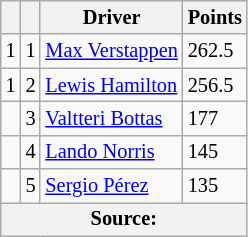<table class="wikitable" style="font-size: 85%;">
<tr>
<th scope="col"></th>
<th scope="col"></th>
<th scope="col">Driver</th>
<th scope="col">Points</th>
</tr>
<tr>
<td align="left"> 1</td>
<td align="center">1</td>
<td> <a href='#'>Max Verstappen</a></td>
<td align="left">262.5</td>
</tr>
<tr>
<td align="left"> 1</td>
<td align="center">2</td>
<td> <a href='#'>Lewis Hamilton</a></td>
<td align="left">256.5</td>
</tr>
<tr>
<td align="left"></td>
<td align="center">3</td>
<td> <a href='#'>Valtteri Bottas</a></td>
<td align="left">177</td>
</tr>
<tr>
<td align="left"></td>
<td align="center">4</td>
<td> <a href='#'>Lando Norris</a></td>
<td align="left">145</td>
</tr>
<tr>
<td align="left"></td>
<td align="center">5</td>
<td> <a href='#'>Sergio Pérez</a></td>
<td align="left">135</td>
</tr>
<tr>
<th colspan=4>Source:</th>
</tr>
</table>
